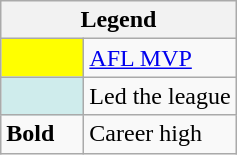<table class="wikitable mw-collapsible">
<tr>
<th colspan="2">Legend</th>
</tr>
<tr>
<td style="background:#ffff00; width:3em;"></td>
<td><a href='#'>AFL MVP</a></td>
</tr>
<tr>
<td style="background:#cfecec; width:3em;"></td>
<td>Led the league</td>
</tr>
<tr>
<td><strong>Bold</strong></td>
<td>Career high</td>
</tr>
</table>
